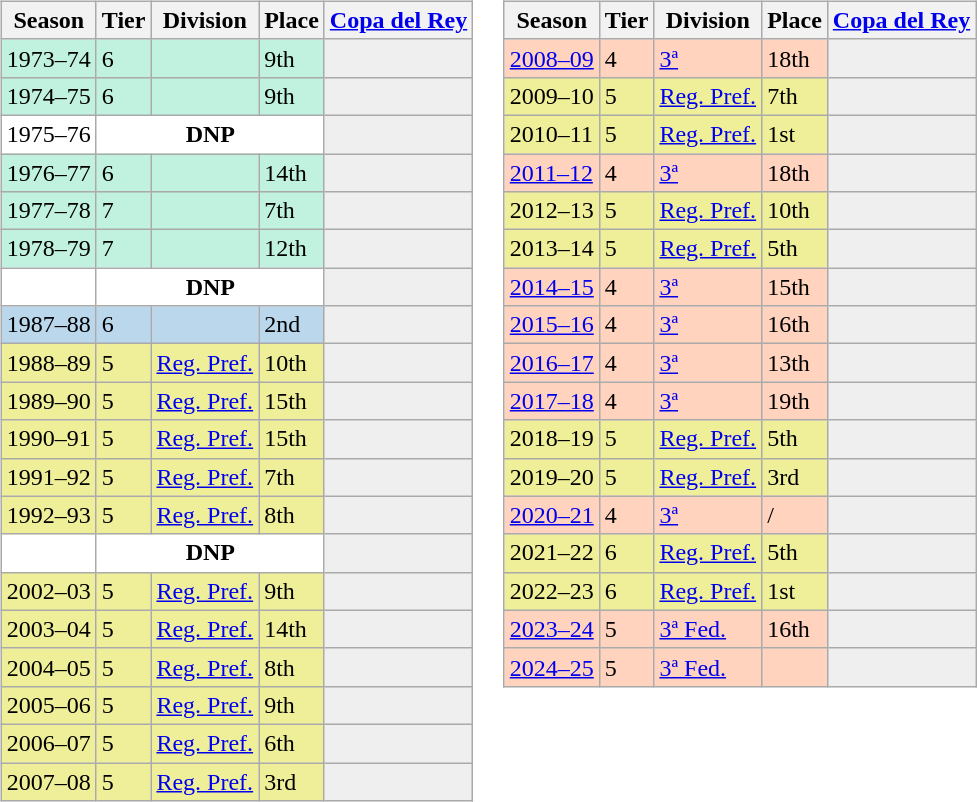<table>
<tr>
<td valign="top" width=0%><br><table class="wikitable">
<tr style="background:#f0f6fa;">
<th>Season</th>
<th>Tier</th>
<th>Division</th>
<th>Place</th>
<th><a href='#'>Copa del Rey</a></th>
</tr>
<tr>
<td style="background:#C0F2DF;">1973–74</td>
<td style="background:#C0F2DF;">6</td>
<td style="background:#C0F2DF;"></td>
<td style="background:#C0F2DF;">9th</td>
<th style="background:#efefef;"></th>
</tr>
<tr>
<td style="background:#C0F2DF;">1974–75</td>
<td style="background:#C0F2DF;">6</td>
<td style="background:#C0F2DF;"></td>
<td style="background:#C0F2DF;">9th</td>
<th style="background:#efefef;"></th>
</tr>
<tr>
<td style="background:#FFFFFF;">1975–76</td>
<th style="background:#FFFFFF;" colspan="3">DNP</th>
<th style="background:#efefef;"></th>
</tr>
<tr>
<td style="background:#C0F2DF;">1976–77</td>
<td style="background:#C0F2DF;">6</td>
<td style="background:#C0F2DF;"></td>
<td style="background:#C0F2DF;">14th</td>
<th style="background:#efefef;"></th>
</tr>
<tr>
<td style="background:#C0F2DF;">1977–78</td>
<td style="background:#C0F2DF;">7</td>
<td style="background:#C0F2DF;"></td>
<td style="background:#C0F2DF;">7th</td>
<th style="background:#efefef;"></th>
</tr>
<tr>
<td style="background:#C0F2DF;">1978–79</td>
<td style="background:#C0F2DF;">7</td>
<td style="background:#C0F2DF;"></td>
<td style="background:#C0F2DF;">12th</td>
<th style="background:#efefef;"></th>
</tr>
<tr>
<td style="background:#FFFFFF;"></td>
<th style="background:#FFFFFF;" colspan="3">DNP</th>
<th style="background:#efefef;"></th>
</tr>
<tr>
<td style="background:#BBD7EC;">1987–88</td>
<td style="background:#BBD7EC;">6</td>
<td style="background:#BBD7EC;"></td>
<td style="background:#BBD7EC;">2nd</td>
<th style="background:#efefef;"></th>
</tr>
<tr>
<td style="background:#EFEF99;">1988–89</td>
<td style="background:#EFEF99;">5</td>
<td style="background:#EFEF99;"><a href='#'>Reg. Pref.</a></td>
<td style="background:#EFEF99;">10th</td>
<th style="background:#efefef;"></th>
</tr>
<tr>
<td style="background:#EFEF99;">1989–90</td>
<td style="background:#EFEF99;">5</td>
<td style="background:#EFEF99;"><a href='#'>Reg. Pref.</a></td>
<td style="background:#EFEF99;">15th</td>
<th style="background:#efefef;"></th>
</tr>
<tr>
<td style="background:#EFEF99;">1990–91</td>
<td style="background:#EFEF99;">5</td>
<td style="background:#EFEF99;"><a href='#'>Reg. Pref.</a></td>
<td style="background:#EFEF99;">15th</td>
<th style="background:#efefef;"></th>
</tr>
<tr>
<td style="background:#EFEF99;">1991–92</td>
<td style="background:#EFEF99;">5</td>
<td style="background:#EFEF99;"><a href='#'>Reg. Pref.</a></td>
<td style="background:#EFEF99;">7th</td>
<th style="background:#efefef;"></th>
</tr>
<tr>
<td style="background:#EFEF99;">1992–93</td>
<td style="background:#EFEF99;">5</td>
<td style="background:#EFEF99;"><a href='#'>Reg. Pref.</a></td>
<td style="background:#EFEF99;">8th</td>
<th style="background:#efefef;"></th>
</tr>
<tr>
<td style="background:#FFFFFF;"></td>
<th style="background:#FFFFFF;" colspan="3">DNP</th>
<th style="background:#efefef;"></th>
</tr>
<tr>
<td style="background:#EFEF99;">2002–03</td>
<td style="background:#EFEF99;">5</td>
<td style="background:#EFEF99;"><a href='#'>Reg. Pref.</a></td>
<td style="background:#EFEF99;">9th</td>
<th style="background:#efefef;"></th>
</tr>
<tr>
<td style="background:#EFEF99;">2003–04</td>
<td style="background:#EFEF99;">5</td>
<td style="background:#EFEF99;"><a href='#'>Reg. Pref.</a></td>
<td style="background:#EFEF99;">14th</td>
<th style="background:#efefef;"></th>
</tr>
<tr>
<td style="background:#EFEF99;">2004–05</td>
<td style="background:#EFEF99;">5</td>
<td style="background:#EFEF99;"><a href='#'>Reg. Pref.</a></td>
<td style="background:#EFEF99;">8th</td>
<th style="background:#efefef;"></th>
</tr>
<tr>
<td style="background:#EFEF99;">2005–06</td>
<td style="background:#EFEF99;">5</td>
<td style="background:#EFEF99;"><a href='#'>Reg. Pref.</a></td>
<td style="background:#EFEF99;">9th</td>
<th style="background:#efefef;"></th>
</tr>
<tr>
<td style="background:#EFEF99;">2006–07</td>
<td style="background:#EFEF99;">5</td>
<td style="background:#EFEF99;"><a href='#'>Reg. Pref.</a></td>
<td style="background:#EFEF99;">6th</td>
<th style="background:#efefef;"></th>
</tr>
<tr>
<td style="background:#EFEF99;">2007–08</td>
<td style="background:#EFEF99;">5</td>
<td style="background:#EFEF99;"><a href='#'>Reg. Pref.</a></td>
<td style="background:#EFEF99;">3rd</td>
<th style="background:#efefef;"></th>
</tr>
</table>
</td>
<td valign="top" width=0%><br><table class="wikitable">
<tr style="background:#f0f6fa;">
<th>Season</th>
<th>Tier</th>
<th>Division</th>
<th>Place</th>
<th><a href='#'>Copa del Rey</a></th>
</tr>
<tr>
<td style="background:#FFD3BD;"><a href='#'>2008–09</a></td>
<td style="background:#FFD3BD;">4</td>
<td style="background:#FFD3BD;"><a href='#'>3ª</a></td>
<td style="background:#FFD3BD;">18th</td>
<td style="background:#efefef;"></td>
</tr>
<tr>
<td style="background:#EFEF99;">2009–10</td>
<td style="background:#EFEF99;">5</td>
<td style="background:#EFEF99;"><a href='#'>Reg. Pref.</a></td>
<td style="background:#EFEF99;">7th</td>
<th style="background:#efefef;"></th>
</tr>
<tr>
<td style="background:#EFEF99;">2010–11</td>
<td style="background:#EFEF99;">5</td>
<td style="background:#EFEF99;"><a href='#'>Reg. Pref.</a></td>
<td style="background:#EFEF99;">1st</td>
<th style="background:#efefef;"></th>
</tr>
<tr>
<td style="background:#FFD3BD;"><a href='#'>2011–12</a></td>
<td style="background:#FFD3BD;">4</td>
<td style="background:#FFD3BD;"><a href='#'>3ª</a></td>
<td style="background:#FFD3BD;">18th</td>
<td style="background:#efefef;"></td>
</tr>
<tr>
<td style="background:#EFEF99;">2012–13</td>
<td style="background:#EFEF99;">5</td>
<td style="background:#EFEF99;"><a href='#'>Reg. Pref.</a></td>
<td style="background:#EFEF99;">10th</td>
<th style="background:#efefef;"></th>
</tr>
<tr>
<td style="background:#EFEF99;">2013–14</td>
<td style="background:#EFEF99;">5</td>
<td style="background:#EFEF99;"><a href='#'>Reg. Pref.</a></td>
<td style="background:#EFEF99;">5th</td>
<th style="background:#efefef;"></th>
</tr>
<tr>
<td style="background:#FFD3BD;"><a href='#'>2014–15</a></td>
<td style="background:#FFD3BD;">4</td>
<td style="background:#FFD3BD;"><a href='#'>3ª</a></td>
<td style="background:#FFD3BD;">15th</td>
<th style="background:#efefef;"></th>
</tr>
<tr>
<td style="background:#FFD3BD;"><a href='#'>2015–16</a></td>
<td style="background:#FFD3BD;">4</td>
<td style="background:#FFD3BD;"><a href='#'>3ª</a></td>
<td style="background:#FFD3BD;">16th</td>
<th style="background:#efefef;"></th>
</tr>
<tr>
<td style="background:#FFD3BD;"><a href='#'>2016–17</a></td>
<td style="background:#FFD3BD;">4</td>
<td style="background:#FFD3BD;"><a href='#'>3ª</a></td>
<td style="background:#FFD3BD;">13th</td>
<th style="background:#efefef;"></th>
</tr>
<tr>
<td style="background:#FFD3BD;"><a href='#'>2017–18</a></td>
<td style="background:#FFD3BD;">4</td>
<td style="background:#FFD3BD;"><a href='#'>3ª</a></td>
<td style="background:#FFD3BD;">19th</td>
<th style="background:#efefef;"></th>
</tr>
<tr>
<td style="background:#EFEF99;">2018–19</td>
<td style="background:#EFEF99;">5</td>
<td style="background:#EFEF99;"><a href='#'>Reg. Pref.</a></td>
<td style="background:#EFEF99;">5th</td>
<th style="background:#efefef;"></th>
</tr>
<tr>
<td style="background:#EFEF99;">2019–20</td>
<td style="background:#EFEF99;">5</td>
<td style="background:#EFEF99;"><a href='#'>Reg. Pref.</a></td>
<td style="background:#EFEF99;">3rd</td>
<th style="background:#efefef;"></th>
</tr>
<tr>
<td style="background:#FFD3BD;"><a href='#'>2020–21</a></td>
<td style="background:#FFD3BD;">4</td>
<td style="background:#FFD3BD;"><a href='#'>3ª</a></td>
<td style="background:#FFD3BD;"> / </td>
<th style="background:#efefef;"></th>
</tr>
<tr>
<td style="background:#EFEF99;">2021–22</td>
<td style="background:#EFEF99;">6</td>
<td style="background:#EFEF99;"><a href='#'>Reg. Pref.</a></td>
<td style="background:#EFEF99;">5th</td>
<th style="background:#efefef;"></th>
</tr>
<tr>
<td style="background:#EFEF99;">2022–23</td>
<td style="background:#EFEF99;">6</td>
<td style="background:#EFEF99;"><a href='#'>Reg. Pref.</a></td>
<td style="background:#EFEF99;">1st</td>
<th style="background:#efefef;"></th>
</tr>
<tr>
<td style="background:#FFD3BD;"><a href='#'>2023–24</a></td>
<td style="background:#FFD3BD;">5</td>
<td style="background:#FFD3BD;"><a href='#'>3ª Fed.</a></td>
<td style="background:#FFD3BD;">16th</td>
<th style="background:#efefef;"></th>
</tr>
<tr>
<td style="background:#FFD3BD;"><a href='#'>2024–25</a></td>
<td style="background:#FFD3BD;">5</td>
<td style="background:#FFD3BD;"><a href='#'>3ª Fed.</a></td>
<td style="background:#FFD3BD;"></td>
<th style="background:#efefef;"></th>
</tr>
</table>
</td>
</tr>
</table>
